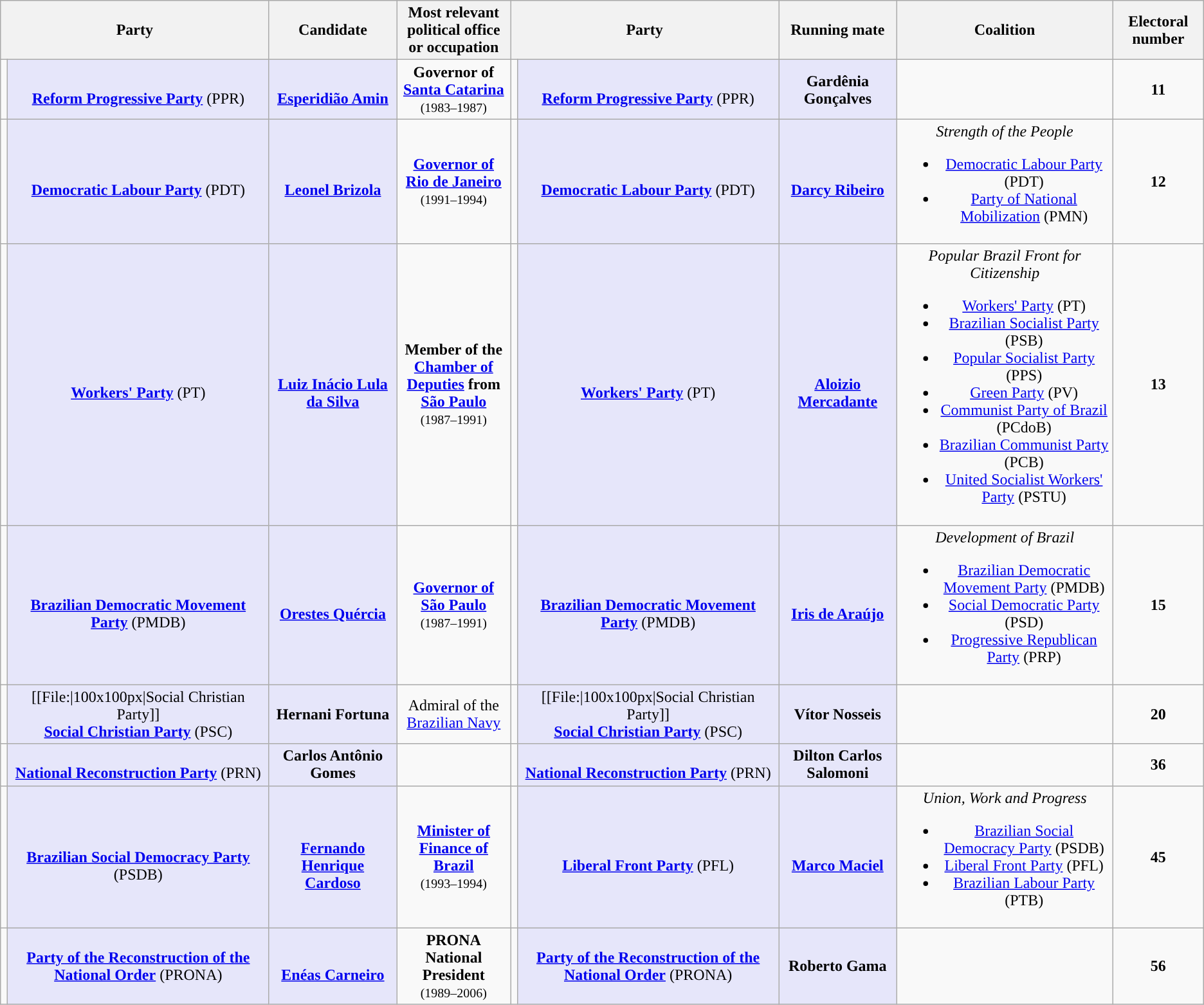<table class="wikitable" style="text-align:center">
<tr>
<th colspan="2">Party</th>
<th>Candidate</th>
<th style="max-width:10em">Most relevant political office or occupation</th>
<th colspan="2">Party</th>
<th>Running mate</th>
<th>Coalition</th>
<th>Electoral number</th>
</tr>
<tr>
<td style="background:"></td>
<td style="background:lavender;" max-width:150px><br><strong><a href='#'>Reform Progressive Party</a></strong> (PPR)</td>
<td style="background:lavender;" max-width:150px><br><strong><a href='#'>Esperidião Amin</a></strong></td>
<td style="max-width:10em"><strong>Governor of <a href='#'>Santa Catarina</a></strong><br><small>(1983–1987)</small></td>
<td style="background:"></td>
<td style="background:lavender;" max-width:150px><br><strong><a href='#'>Reform Progressive Party</a></strong> (PPR)</td>
<td style="background:lavender;" max-width:150px><strong>Gardênia Gonçalves</strong></td>
<td></td>
<td><strong>11</strong></td>
</tr>
<tr>
<td style="background:"></td>
<td style="background:lavender;" max-width:150px><br><strong><a href='#'>Democratic Labour Party</a></strong> (PDT)</td>
<td style="background:lavender;" max-width:150px><br><strong><a href='#'>Leonel Brizola</a></strong></td>
<td style="max-width:10em"><strong><a href='#'>Governor of Rio de Janeiro</a></strong><br><small>(1991–1994)</small></td>
<td style="background:"></td>
<td style="background:lavender;" max-width:150px><br><strong><a href='#'>Democratic Labour Party</a></strong> (PDT)</td>
<td style="background:lavender;" max-width:150px><br><strong><a href='#'>Darcy Ribeiro</a></strong></td>
<td><em>Strength of the People</em><br><ul><li><a href='#'>Democratic Labour Party</a> (PDT)</li><li><a href='#'>Party of National Mobilization</a> (PMN)</li></ul></td>
<td><strong>12</strong></td>
</tr>
<tr>
<td style="background:"></td>
<td style="background:lavender;" max-width:150px><br><strong><a href='#'>Workers' Party</a></strong> (PT)</td>
<td style="background:lavender;" max-width:150px><br><strong><a href='#'>Luiz Inácio Lula da Silva</a></strong></td>
<td style="max-width:10em"><strong>Member of the <a href='#'>Chamber of Deputies</a> from <a href='#'>São Paulo</a></strong><br><small>(1987–1991)</small></td>
<td style="background:"></td>
<td style="background:lavender;" max-width:150px><br><strong><a href='#'>Workers' Party</a></strong> (PT)</td>
<td style="background:lavender;" max-width:150px><br><strong><a href='#'>Aloizio Mercadante</a></strong></td>
<td><em>Popular Brazil Front for Citizenship</em><br><ul><li><a href='#'>Workers' Party</a> (PT)</li><li><a href='#'>Brazilian Socialist Party</a> (PSB)</li><li><a href='#'>Popular Socialist Party</a> (PPS)</li><li><a href='#'>Green Party</a> (PV)</li><li><a href='#'>Communist Party of Brazil</a> (PCdoB)</li><li><a href='#'>Brazilian Communist Party</a> (PCB)</li><li><a href='#'>United Socialist Workers' Party</a> (PSTU)</li></ul></td>
<td><strong>13</strong></td>
</tr>
<tr>
<td style="background:"></td>
<td style="background:lavender;" max-width:150px><br><strong><a href='#'>Brazilian Democratic Movement Party</a></strong> (PMDB)</td>
<td style="background:lavender;" max-width:150px><br><strong><a href='#'>Orestes Quércia</a></strong></td>
<td style="max-width:10em"><strong><a href='#'>Governor of São Paulo</a></strong><br><small>(1987–1991)</small></td>
<td style="background:"></td>
<td style="background:lavender;" max-width:150px><br><strong><a href='#'>Brazilian Democratic Movement Party</a></strong> (PMDB)</td>
<td style="background:lavender;" max-width:150px><br><strong><a href='#'>Iris de Araújo</a></strong></td>
<td><em>Development of Brazil</em><br><ul><li><a href='#'>Brazilian Democratic Movement Party</a> (PMDB)</li><li><a href='#'>Social Democratic Party</a> (PSD)</li><li><a href='#'>Progressive Republican Party</a> (PRP)</li></ul></td>
<td><strong>15</strong></td>
</tr>
<tr>
<td style="background:"></td>
<td style="background:lavender;" max-width:150px>[[File:|100x100px|Social Christian Party]]<br><strong><a href='#'>Social Christian Party</a></strong> (PSC)</td>
<td style="background:lavender;" max-width:150px><strong>Hernani Fortuna</strong></td>
<td style="max-width:10em">Admiral of the <a href='#'>Brazilian Navy</a></td>
<td style="background:"></td>
<td style="background:lavender;" max-width:150px>[[File:|100x100px|Social Christian Party]]<br><strong><a href='#'>Social Christian Party</a></strong> (PSC)</td>
<td style="background:lavender;" max-width:150px><strong>Vítor Nosseis</strong></td>
<td></td>
<td><strong>20</strong></td>
</tr>
<tr>
<td style="background:"></td>
<td style="background:lavender;" max-width:150px><br><strong><a href='#'>National Reconstruction Party</a></strong> (PRN)</td>
<td style="background:lavender;" max-width:150px><strong>Carlos Antônio Gomes</strong></td>
<td style="max-width:10em"></td>
<td style="background:"></td>
<td style="background:lavender;" max-width:150px><br><strong><a href='#'>National Reconstruction Party</a></strong> (PRN)</td>
<td style="background:lavender;" max-width:150px><strong>Dilton Carlos Salomoni</strong></td>
<td></td>
<td><strong>36</strong></td>
</tr>
<tr>
<td style="background:"></td>
<td style="background:lavender;" max-width:150px><br><strong><a href='#'>Brazilian Social Democracy Party</a></strong> (PSDB)</td>
<td style="background:lavender;" max-width:150px><br><strong><a href='#'>Fernando Henrique Cardoso</a></strong></td>
<td style="max-width:10em"><strong><a href='#'>Minister of Finance of Brazil</a></strong><br><small>(1993–1994)</small></td>
<td style="background:"></td>
<td style="background:lavender;" max-width:150px><br><strong><a href='#'>Liberal Front Party</a></strong> (PFL)</td>
<td style="background:lavender;" max-width:150px><br><strong><a href='#'>Marco Maciel</a></strong></td>
<td><em>Union, Work and Progress</em><br><ul><li><a href='#'>Brazilian Social Democracy Party</a> (PSDB)</li><li><a href='#'>Liberal Front Party</a> (PFL)</li><li><a href='#'>Brazilian Labour Party</a> (PTB)</li></ul></td>
<td><strong>45</strong></td>
</tr>
<tr>
<td style="background:"></td>
<td style="background:lavender;" max-width:150px><strong><a href='#'>Party of the Reconstruction of the National Order</a></strong> (PRONA)</td>
<td style="background:lavender;" max-width:150px><br><strong><a href='#'>Enéas Carneiro</a></strong></td>
<td style="max-width:10em"><strong>PRONA National President</strong><br><small>(1989–2006)</small></td>
<td style="background:"></td>
<td style="background:lavender;" max-width:150px><strong><a href='#'>Party of the Reconstruction of the National Order</a></strong> (PRONA)</td>
<td style="background:lavender;" max-width:150px><strong>Roberto Gama</strong></td>
<td></td>
<td><strong>56</strong></td>
</tr>
</table>
